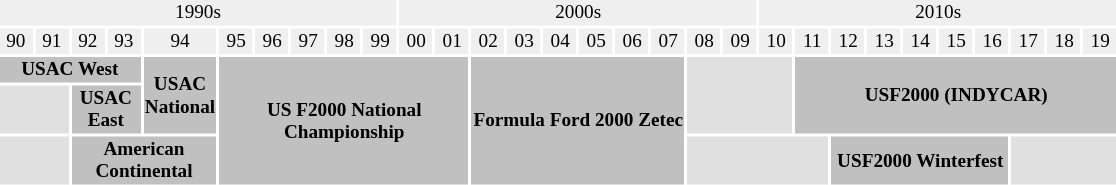<table style="margin: 0.5em auto; clear: both; font-size:80%;" class="toccolours">
<tr>
<td align=center colspan=10 style="background:#EFEFEF;">1990s</td>
<td align=center colspan=10 style="background:#EFEFEF;">2000s</td>
<td align=center colspan=10 style="background:#EFEFEF;">2010s</td>
</tr>
<tr align=center style="background:#EFEFEF;">
<td width=20>90</td>
<td width=20>91</td>
<td width=20>92</td>
<td width=20>93</td>
<td width=20>94</td>
<td width=20>95</td>
<td width=20>96</td>
<td width=20>97</td>
<td width=20>98</td>
<td width=20>99</td>
<td width=20>00</td>
<td width=20>01</td>
<td width=20>02</td>
<td width=20>03</td>
<td width=20>04</td>
<td width=20>05</td>
<td width=20>06</td>
<td width=20>07</td>
<td width=20>08</td>
<td width=20>09</td>
<td width=20>10</td>
<td width=20>11</td>
<td width=20>12</td>
<td width=20>13</td>
<td width=20>14</td>
<td width=20>15</td>
<td width=20>16</td>
<td width=20>17</td>
<td width=20>18</td>
<td width=20>19</td>
</tr>
<tr align=center>
<td colspan= 4 style="background:#C0C0C0;"><strong>USAC West</strong></td>
<td colspan= 1 rowspan=2 style="background:#C0C0C0;"><strong>USAC National</strong></td>
<td colspan= 7 rowspan=3 style="background:#C0C0C0;"><strong>US F2000 National Championship</strong></td>
<td colspan= 6 rowspan=3 style="background:#C0C0C0;"><strong>Formula Ford 2000 Zetec</strong></td>
<td colspan= 3 rowspan=2 style="background:#E0E0E0;"></td>
<td colspan= 9 rowspan=2 style="background:#C0C0C0;"><strong>USF2000 (INDYCAR)</strong></td>
<td></td>
</tr>
<tr align=center>
<td colspan= 2 style="background:#E0E0E0;"></td>
<td colspan= 2 style="background:#C0C0C0;"><strong>USAC East</strong></td>
</tr>
<tr align=center>
<td colspan= 2 style="background:#E0E0E0;"></td>
<td colspan= 3 style="background:#C0C0C0;"><strong>American Continental</strong></td>
<td colspan= 4 rowspan=1 style="background:#E0E0E0;"></td>
<td colspan= 5 rowspan=1 style="background:#C0C0C0;"><strong>USF2000 Winterfest</strong></td>
<td colspan=3 style="background:#E0E0E0;"></td>
</tr>
</table>
